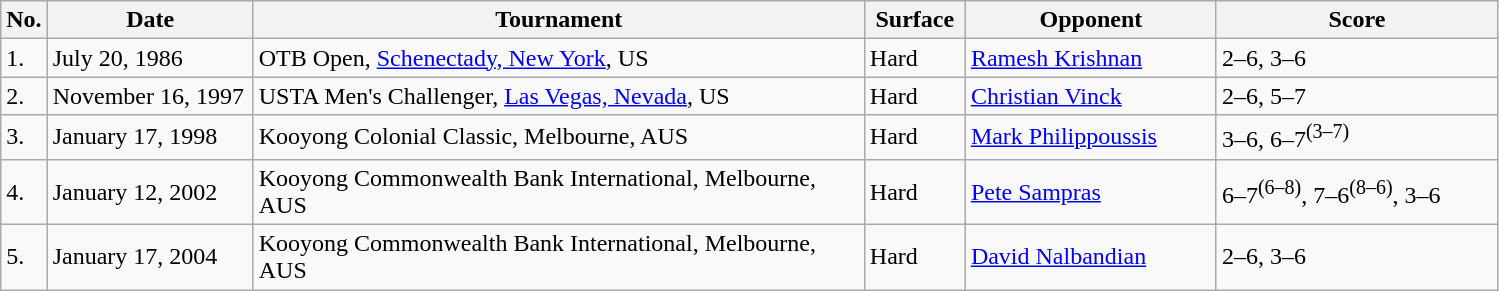<table class="sortable wikitable">
<tr>
<th width=20>No.</th>
<th width=130>Date</th>
<th width=400>Tournament</th>
<th width=60>Surface</th>
<th width=160>Opponent</th>
<th style="width:180px" class="unsortable">Score</th>
</tr>
<tr>
<td>1.</td>
<td>July 20, 1986</td>
<td>OTB Open, <a href='#'>Schenectady, New York</a>, US</td>
<td>Hard</td>
<td> <a href='#'>Ramesh Krishnan</a></td>
<td>2–6, 3–6</td>
</tr>
<tr>
<td>2.</td>
<td>November 16, 1997</td>
<td>USTA Men's Challenger, <a href='#'>Las Vegas, Nevada</a>, US</td>
<td>Hard</td>
<td> <a href='#'>Christian Vinck</a></td>
<td>2–6, 5–7</td>
</tr>
<tr>
<td>3.</td>
<td>January 17, 1998</td>
<td>Kooyong Colonial Classic, Melbourne, AUS</td>
<td>Hard</td>
<td> <a href='#'>Mark Philippoussis</a></td>
<td>3–6, 6–7<sup>(3–7)</sup></td>
</tr>
<tr>
<td>4.</td>
<td>January 12, 2002</td>
<td>Kooyong Commonwealth Bank International, Melbourne, AUS</td>
<td>Hard</td>
<td> <a href='#'>Pete Sampras</a></td>
<td>6–7<sup>(6–8)</sup>, 7–6<sup>(8–6)</sup>, 3–6</td>
</tr>
<tr>
<td>5.</td>
<td>January 17, 2004</td>
<td>Kooyong Commonwealth Bank International, Melbourne, AUS</td>
<td>Hard</td>
<td> <a href='#'>David Nalbandian</a></td>
<td>2–6, 3–6</td>
</tr>
</table>
